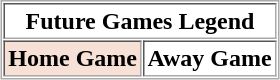<table border="1" cellpadding="2" cellspacing="1" style="margin:auto; border:1px solid #aaa;">
<tr>
<th colspan="2">Future Games Legend</th>
</tr>
<tr>
<th style="background:#f7e1d7;">Home Game<br></th>
<th>Away Game</th>
</tr>
</table>
